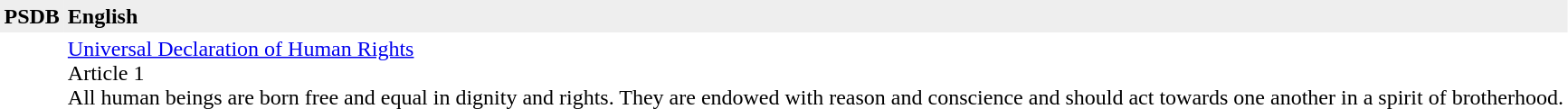<table border=0 cellpadding=3 cellspacing=0>
<tr bgcolor=#eeeeee>
<th align=left>PSDB</th>
<th align=left>English</th>
</tr>
<tr>
<td class="Unicode"><br><br></td>
<td><a href='#'>Universal Declaration of Human Rights</a><br>Article 1<br>All human beings are born free and equal in dignity and rights. They are endowed with reason and conscience and should act towards one another in a spirit of brotherhood.</td>
</tr>
</table>
